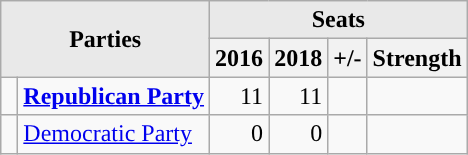<table class=wikitable>
<tr>
<th style="background-color:#E9E9E9" align=center rowspan=2 colspan=2>Parties</th>
<th style="background-color:#E9E9E9" align=center colspan=5>Seats</th>
</tr>
<tr bgcolor=#E9E9E9>
<th>2016</th>
<th>2018</th>
<th>+/-</th>
<th>Strength</th>
</tr>
<tr>
<td style="background-color:"> </td>
<td><strong><a href='#'>Republican Party</a></strong></td>
<td align=right>11</td>
<td align=right>11</td>
<td align=right></td>
<td align=right></td>
</tr>
<tr>
<td style="background-color:"> </td>
<td><a href='#'>Democratic Party</a></td>
<td align=right>0</td>
<td align=right>0</td>
<td align=right></td>
<td align=right></td>
</tr>
</table>
